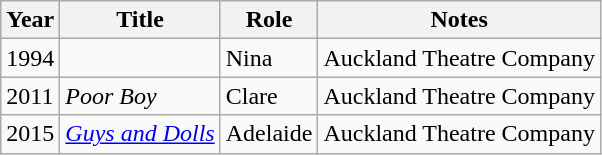<table class="wikitable sortable">
<tr>
<th>Year</th>
<th>Title</th>
<th>Role</th>
<th class="unsortable">Notes</th>
</tr>
<tr>
<td>1994</td>
<td><em></em></td>
<td>Nina</td>
<td>Auckland Theatre Company</td>
</tr>
<tr>
<td>2011</td>
<td><em>Poor Boy</em></td>
<td>Clare</td>
<td>Auckland Theatre Company</td>
</tr>
<tr>
<td>2015</td>
<td><em><a href='#'>Guys and Dolls</a></em></td>
<td>Adelaide</td>
<td>Auckland Theatre Company</td>
</tr>
</table>
